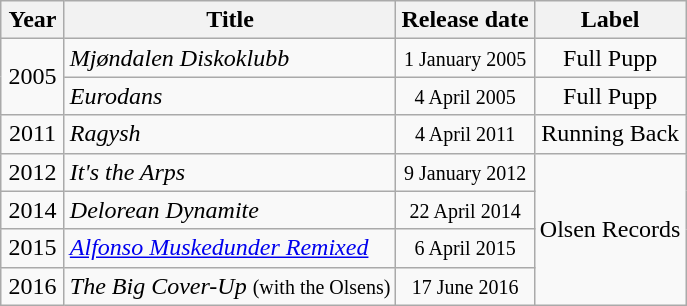<table class="wikitable">
<tr>
<th style="text-align:center; width:35px;">Year</th>
<th>Title</th>
<th style="text-align:center;">Release date</th>
<th>Label</th>
</tr>
<tr>
<td style="text-align:center;" rowspan="2">2005</td>
<td><em>Mjøndalen Diskoklubb</em></td>
<td style="text-align:center;"><small>1 January 2005</small></td>
<td style="text-align:center;">Full Pupp</td>
</tr>
<tr>
<td><em>Eurodans</em></td>
<td style="text-align:center;"><small>4 April 2005</small></td>
<td style="text-align:center;">Full Pupp</td>
</tr>
<tr>
<td style="text-align:center;">2011</td>
<td><em>Ragysh</em></td>
<td style="text-align:center;"><small>4 April 2011</small></td>
<td style="text-align:center;">Running Back</td>
</tr>
<tr>
<td style="text-align:center;">2012</td>
<td><em>It's the Arps</em></td>
<td style="text-align:center;"><small>9 January 2012</small></td>
<td style="text-align:center;" rowspan="4">Olsen Records</td>
</tr>
<tr>
<td style="text-align:center;">2014</td>
<td><em>Delorean Dynamite</em></td>
<td style="text-align:center;"><small>22 April 2014</small></td>
</tr>
<tr>
<td style="text-align:center;">2015</td>
<td><em><a href='#'>Alfonso Muskedunder Remixed</a></em></td>
<td style="text-align:center;"><small>6 April 2015</small></td>
</tr>
<tr>
<td style="text-align:center;">2016</td>
<td><em>The Big Cover-Up</em> <small>(with the Olsens)</small></td>
<td style="text-align:center;"><small>17 June 2016</small></td>
</tr>
</table>
